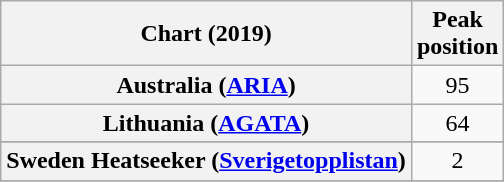<table class="wikitable sortable plainrowheaders" style="text-align:center">
<tr>
<th scope="col">Chart (2019)</th>
<th scope="col">Peak<br>position</th>
</tr>
<tr>
<th scope="row">Australia (<a href='#'>ARIA</a>)</th>
<td>95</td>
</tr>
<tr>
<th scope="row">Lithuania (<a href='#'>AGATA</a>)</th>
<td>64</td>
</tr>
<tr>
</tr>
<tr>
<th scope="row">Sweden Heatseeker (<a href='#'>Sverigetopplistan</a>)</th>
<td>2</td>
</tr>
<tr>
</tr>
</table>
